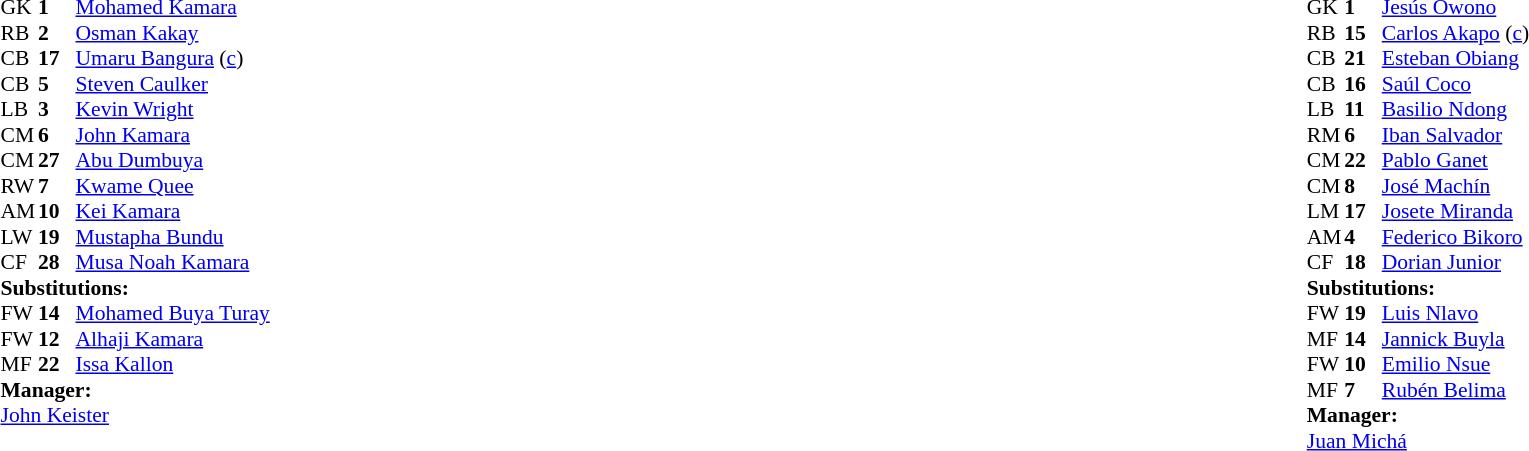<table width="100%">
<tr>
<td valign="top" width="40%"><br><table style="font-size:90%" cellspacing="0" cellpadding="0">
<tr>
<th width=25></th>
<th width=25></th>
</tr>
<tr>
<td>GK</td>
<td><strong>1</strong></td>
<td><a href='#'>Mohamed Kamara</a></td>
</tr>
<tr>
<td>RB</td>
<td><strong>2</strong></td>
<td><a href='#'>Osman Kakay</a></td>
</tr>
<tr>
<td>CB</td>
<td><strong>17</strong></td>
<td><a href='#'>Umaru Bangura</a> (<a href='#'>c</a>)</td>
</tr>
<tr>
<td>CB</td>
<td><strong>5</strong></td>
<td><a href='#'>Steven Caulker</a></td>
<td></td>
</tr>
<tr>
<td>LB</td>
<td><strong>3</strong></td>
<td><a href='#'>Kevin Wright</a></td>
<td></td>
<td></td>
</tr>
<tr>
<td>CM</td>
<td><strong>6</strong></td>
<td><a href='#'>John Kamara</a></td>
</tr>
<tr>
<td>CM</td>
<td><strong>27</strong></td>
<td><a href='#'>Abu Dumbuya</a></td>
<td></td>
<td></td>
</tr>
<tr>
<td>RW</td>
<td><strong>7</strong></td>
<td><a href='#'>Kwame Quee</a></td>
<td></td>
</tr>
<tr>
<td>AM</td>
<td><strong>10</strong></td>
<td><a href='#'>Kei Kamara</a></td>
</tr>
<tr>
<td>LW</td>
<td><strong>19</strong></td>
<td><a href='#'>Mustapha Bundu</a></td>
<td></td>
<td></td>
</tr>
<tr>
<td>CF</td>
<td><strong>28</strong></td>
<td><a href='#'>Musa Noah Kamara</a></td>
<td></td>
</tr>
<tr>
<td colspan=3><strong>Substitutions:</strong></td>
</tr>
<tr>
<td>FW</td>
<td><strong>14</strong></td>
<td><a href='#'>Mohamed Buya Turay</a></td>
<td></td>
<td></td>
</tr>
<tr>
<td>FW</td>
<td><strong>12</strong></td>
<td><a href='#'>Alhaji Kamara</a></td>
<td></td>
<td></td>
</tr>
<tr>
<td>MF</td>
<td><strong>22</strong></td>
<td><a href='#'>Issa Kallon</a></td>
<td></td>
<td></td>
</tr>
<tr>
<td colspan=3><strong>Manager:</strong></td>
</tr>
<tr>
<td colspan=3> <a href='#'>John Keister</a></td>
</tr>
</table>
</td>
<td valign="top"></td>
<td valign="top" width="50%"><br><table style="font-size:90%; margin:auto" cellspacing="0" cellpadding="0">
<tr>
<th width=25></th>
<th width=25></th>
</tr>
<tr>
<td>GK</td>
<td><strong>1</strong></td>
<td><a href='#'>Jesús Owono</a></td>
</tr>
<tr>
<td>RB</td>
<td><strong>15</strong></td>
<td><a href='#'>Carlos Akapo</a> (<a href='#'>c</a>)</td>
<td></td>
</tr>
<tr>
<td>CB</td>
<td><strong>21</strong></td>
<td><a href='#'>Esteban Obiang</a></td>
</tr>
<tr>
<td>CB</td>
<td><strong>16</strong></td>
<td><a href='#'>Saúl Coco</a></td>
</tr>
<tr>
<td>LB</td>
<td><strong>11</strong></td>
<td><a href='#'>Basilio Ndong</a></td>
</tr>
<tr>
<td>RM</td>
<td><strong>6</strong></td>
<td><a href='#'>Iban Salvador</a></td>
</tr>
<tr>
<td>CM</td>
<td><strong>22</strong></td>
<td><a href='#'>Pablo Ganet</a></td>
</tr>
<tr>
<td>CM</td>
<td><strong>8</strong></td>
<td><a href='#'>José Machín</a></td>
<td></td>
<td></td>
</tr>
<tr>
<td>LM</td>
<td><strong>17</strong></td>
<td><a href='#'>Josete Miranda</a></td>
<td></td>
<td></td>
</tr>
<tr>
<td>AM</td>
<td><strong>4</strong></td>
<td><a href='#'>Federico Bikoro</a></td>
<td></td>
<td></td>
</tr>
<tr>
<td>CF</td>
<td><strong>18</strong></td>
<td><a href='#'>Dorian Junior</a></td>
<td></td>
<td></td>
</tr>
<tr>
<td colspan=3><strong>Substitutions:</strong></td>
</tr>
<tr>
<td>FW</td>
<td><strong>19</strong></td>
<td><a href='#'>Luis Nlavo</a></td>
<td></td>
<td></td>
</tr>
<tr>
<td>MF</td>
<td><strong>14</strong></td>
<td><a href='#'>Jannick Buyla</a></td>
<td></td>
<td></td>
</tr>
<tr>
<td>FW</td>
<td><strong>10</strong></td>
<td><a href='#'>Emilio Nsue</a></td>
<td></td>
<td></td>
</tr>
<tr>
<td>MF</td>
<td><strong>7</strong></td>
<td><a href='#'>Rubén Belima</a></td>
<td></td>
<td></td>
</tr>
<tr>
<td colspan=3><strong>Manager:</strong></td>
</tr>
<tr>
<td colspan=3><a href='#'>Juan Michá</a></td>
</tr>
</table>
</td>
</tr>
</table>
